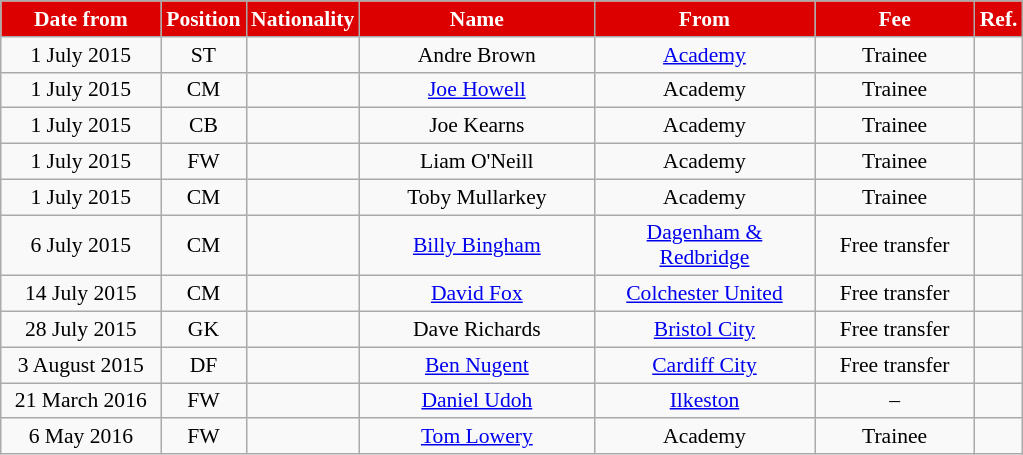<table class="wikitable"  style="text-align:center; font-size:90%; ">
<tr>
<th style="background:#DD0000; color:#FFFFFF; width:100px;">Date from</th>
<th style="background:#DD0000; color:#FFFFFF; width:50px;">Position</th>
<th style="background:#DD0000; color:#FFFFFF; width:50px;">Nationality</th>
<th style="background:#DD0000; color:#FFFFFF; width:150px;">Name</th>
<th style="background:#DD0000; color:#FFFFFF; width:140px;">From</th>
<th style="background:#DD0000; color:#FFFFFF; width:100px;">Fee</th>
<th style="background:#DD0000; color:#FFFFFF; width:25px;">Ref.</th>
</tr>
<tr>
<td>1 July 2015</td>
<td>ST</td>
<td></td>
<td>Andre Brown</td>
<td><a href='#'>Academy</a></td>
<td>Trainee</td>
<td></td>
</tr>
<tr>
<td>1 July 2015</td>
<td>CM</td>
<td></td>
<td><a href='#'>Joe Howell</a></td>
<td>Academy</td>
<td>Trainee</td>
<td></td>
</tr>
<tr>
<td>1 July 2015</td>
<td>CB</td>
<td></td>
<td>Joe Kearns</td>
<td>Academy</td>
<td>Trainee</td>
<td></td>
</tr>
<tr>
<td>1 July 2015</td>
<td>FW</td>
<td></td>
<td>Liam O'Neill</td>
<td>Academy</td>
<td>Trainee</td>
<td></td>
</tr>
<tr>
<td>1 July 2015</td>
<td>CM</td>
<td></td>
<td>Toby Mullarkey</td>
<td>Academy</td>
<td>Trainee</td>
<td></td>
</tr>
<tr>
<td>6 July 2015</td>
<td>CM</td>
<td></td>
<td><a href='#'>Billy Bingham</a></td>
<td><a href='#'>Dagenham & Redbridge</a></td>
<td>Free transfer</td>
<td></td>
</tr>
<tr>
<td>14 July 2015</td>
<td>CM</td>
<td></td>
<td><a href='#'>David Fox</a></td>
<td><a href='#'>Colchester United</a></td>
<td>Free transfer</td>
<td></td>
</tr>
<tr>
<td>28 July 2015</td>
<td>GK</td>
<td></td>
<td>Dave Richards</td>
<td><a href='#'>Bristol City</a></td>
<td>Free transfer</td>
<td></td>
</tr>
<tr>
<td>3 August 2015</td>
<td>DF</td>
<td></td>
<td><a href='#'>Ben Nugent</a></td>
<td><a href='#'>Cardiff City</a></td>
<td>Free transfer</td>
<td></td>
</tr>
<tr>
<td>21 March 2016</td>
<td>FW</td>
<td></td>
<td><a href='#'>Daniel Udoh</a></td>
<td><a href='#'>Ilkeston</a></td>
<td>–</td>
<td></td>
</tr>
<tr>
<td>6 May 2016</td>
<td>FW</td>
<td></td>
<td><a href='#'>Tom Lowery</a></td>
<td>Academy</td>
<td>Trainee</td>
<td></td>
</tr>
</table>
